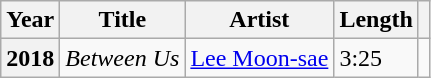<table class="wikitable sortable plainrowheaders">
<tr>
<th>Year</th>
<th>Title</th>
<th>Artist</th>
<th>Length</th>
<th scope="col" class="unsortable"></th>
</tr>
<tr>
<th scope="row">2018</th>
<td><em>Between Us</em></td>
<td><a href='#'>Lee Moon-sae</a></td>
<td>3:25</td>
<td style="text-align:center"></td>
</tr>
</table>
